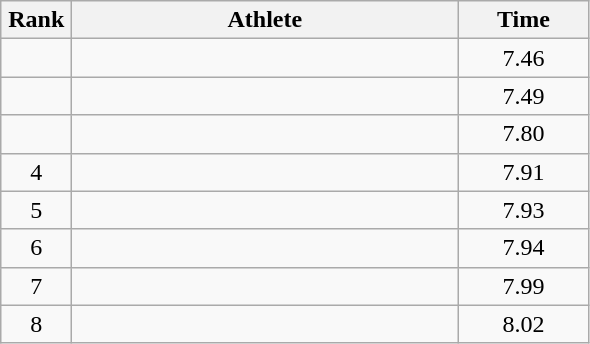<table class=wikitable style="text-align:center">
<tr>
<th width=40>Rank</th>
<th width=250>Athlete</th>
<th width=80>Time</th>
</tr>
<tr>
<td></td>
<td align=left></td>
<td>7.46</td>
</tr>
<tr>
<td></td>
<td align=left></td>
<td>7.49</td>
</tr>
<tr>
<td></td>
<td align=left></td>
<td>7.80</td>
</tr>
<tr>
<td>4</td>
<td align=left></td>
<td>7.91</td>
</tr>
<tr>
<td>5</td>
<td align=left></td>
<td>7.93</td>
</tr>
<tr>
<td>6</td>
<td align=left></td>
<td>7.94</td>
</tr>
<tr>
<td>7</td>
<td align=left></td>
<td>7.99</td>
</tr>
<tr>
<td>8</td>
<td align=left></td>
<td>8.02</td>
</tr>
</table>
